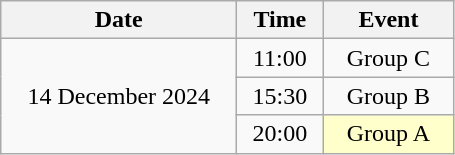<table class = "wikitable" style="text-align:center;">
<tr>
<th width=150>Date</th>
<th width=50>Time</th>
<th width=80>Event</th>
</tr>
<tr>
<td rowspan=3>14 December 2024</td>
<td>11:00</td>
<td>Group C</td>
</tr>
<tr>
<td>15:30</td>
<td>Group B</td>
</tr>
<tr>
<td>20:00</td>
<td bgcolor="ffffcc">Group A</td>
</tr>
</table>
